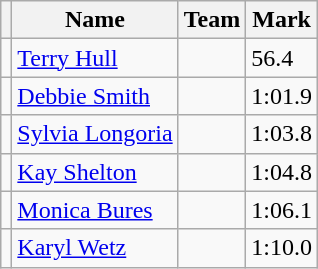<table class=wikitable>
<tr>
<th></th>
<th>Name</th>
<th>Team</th>
<th>Mark</th>
</tr>
<tr>
<td></td>
<td><a href='#'>Terry Hull</a></td>
<td></td>
<td>56.4</td>
</tr>
<tr>
<td></td>
<td><a href='#'>Debbie Smith</a></td>
<td></td>
<td>1:01.9</td>
</tr>
<tr>
<td></td>
<td><a href='#'>Sylvia Longoria</a></td>
<td></td>
<td>1:03.8</td>
</tr>
<tr>
<td></td>
<td><a href='#'>Kay Shelton</a></td>
<td></td>
<td>1:04.8</td>
</tr>
<tr>
<td></td>
<td><a href='#'>Monica Bures</a></td>
<td></td>
<td>1:06.1</td>
</tr>
<tr>
<td></td>
<td><a href='#'>Karyl Wetz</a></td>
<td></td>
<td>1:10.0</td>
</tr>
</table>
